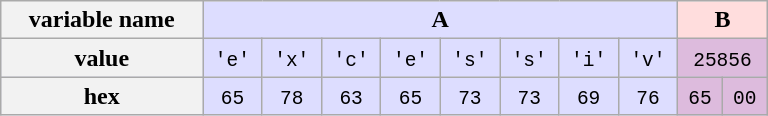<table class="wikitable" style="width:32em; text-align:center;">
<tr>
<th style="white-space:nowrap;">variable name</th>
<th colspan=8 style="background:#ddf;">A</th>
<th colspan=2 style="background:#fdd;">B</th>
</tr>
<tr style="background:#ddf;">
<th>value</th>
<td><kbd>'e'</kbd></td>
<td><kbd>'x'</kbd></td>
<td><kbd>'c'</kbd></td>
<td><kbd>'e'</kbd></td>
<td><kbd>'s'</kbd></td>
<td><kbd>'s'</kbd></td>
<td><kbd>'i'</kbd></td>
<td><kbd>'v'</kbd></td>
<td colspan=2 style="background:#dbd;"><kbd>25856</kbd></td>
</tr>
<tr style="background:#ddf;">
<th>hex</th>
<td><kbd>65</kbd></td>
<td><kbd>78</kbd></td>
<td><kbd>63</kbd></td>
<td><kbd>65</kbd></td>
<td><kbd>73</kbd></td>
<td><kbd>73</kbd></td>
<td><kbd>69</kbd></td>
<td><kbd>76</kbd></td>
<td style="background:#dbd;"><kbd>65</kbd></td>
<td style="background:#dbd;"><kbd>00</kbd></td>
</tr>
</table>
